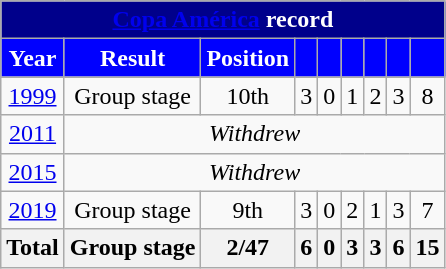<table class="wikitable" style="text-align: center;">
<tr>
<th colspan="9"style=background:darkblue;color:white><a href='#'>Copa América</a> record</th>
</tr>
<tr>
<th style=background:blue;color:white>Year</th>
<th style=background:blue;color:white>Result</th>
<th style=background:blue;color:white>Position</th>
<th style=background:blue;color:white></th>
<th style=background:blue;color:white></th>
<th style=background:blue;color:white></th>
<th style=background:blue;color:white></th>
<th style=background:blue;color:white></th>
<th style=background:blue;color:white></th>
</tr>
<tr>
<td> <a href='#'>1999</a></td>
<td>Group stage</td>
<td>10th</td>
<td>3</td>
<td>0</td>
<td>1</td>
<td>2</td>
<td>3</td>
<td>8</td>
</tr>
<tr>
<td> <a href='#'>2011</a></td>
<td colspan=8><em>Withdrew</em></td>
</tr>
<tr>
<td> <a href='#'>2015</a></td>
<td colspan=8><em>Withdrew</em></td>
</tr>
<tr>
<td> <a href='#'>2019</a></td>
<td>Group stage</td>
<td>9th</td>
<td>3</td>
<td>0</td>
<td>2</td>
<td>1</td>
<td>3</td>
<td>7</td>
</tr>
<tr>
<th>Total</th>
<th>Group stage</th>
<th>2/47</th>
<th>6</th>
<th>0</th>
<th>3</th>
<th>3</th>
<th>6</th>
<th>15</th>
</tr>
</table>
